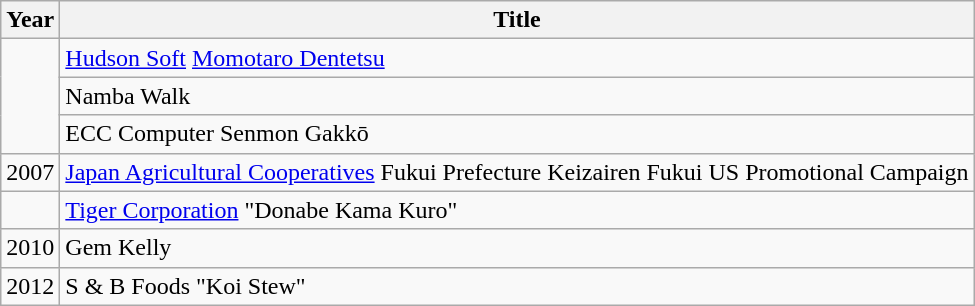<table class="wikitable">
<tr>
<th>Year</th>
<th>Title</th>
</tr>
<tr>
<td rowspan="3"></td>
<td><a href='#'>Hudson Soft</a> <a href='#'>Momotaro Dentetsu</a></td>
</tr>
<tr>
<td>Namba Walk</td>
</tr>
<tr>
<td>ECC Computer Senmon Gakkō</td>
</tr>
<tr>
<td>2007</td>
<td><a href='#'>Japan Agricultural Cooperatives</a> Fukui Prefecture Keizairen Fukui US Promotional Campaign</td>
</tr>
<tr>
<td></td>
<td><a href='#'>Tiger Corporation</a> "Donabe Kama Kuro"</td>
</tr>
<tr>
<td>2010</td>
<td>Gem Kelly</td>
</tr>
<tr>
<td>2012</td>
<td>S & B Foods "Koi Stew"</td>
</tr>
</table>
